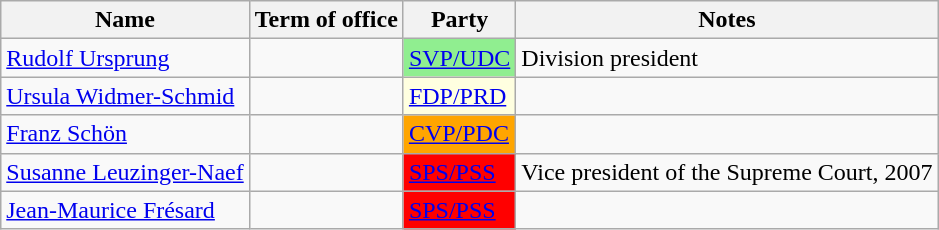<table class="wikitable">
<tr>
<th>Name</th>
<th>Term of office</th>
<th>Party</th>
<th>Notes</th>
</tr>
<tr>
<td><a href='#'>Rudolf Ursprung</a></td>
<td></td>
<td style="background:lightgreen"><a href='#'>SVP/UDC</a></td>
<td>Division president</td>
</tr>
<tr>
<td><a href='#'>Ursula Widmer-Schmid</a></td>
<td></td>
<td style="background:lightyellow"><a href='#'>FDP/PRD</a></td>
<td></td>
</tr>
<tr>
<td><a href='#'>Franz Schön</a></td>
<td></td>
<td style="background:orange"><a href='#'>CVP/PDC</a></td>
<td></td>
</tr>
<tr>
<td><a href='#'>Susanne Leuzinger-Naef</a></td>
<td></td>
<td style="background:red"><a href='#'>SPS/PSS</a></td>
<td>Vice president of the Supreme Court, 2007</td>
</tr>
<tr>
<td><a href='#'>Jean-Maurice Frésard</a></td>
<td></td>
<td style="background:red"><a href='#'>SPS/PSS</a></td>
<td></td>
</tr>
</table>
